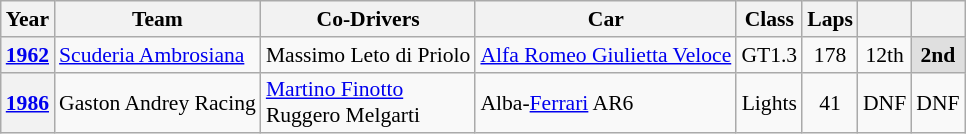<table class="wikitable" style="text-align:center; font-size:90%">
<tr>
<th>Year</th>
<th>Team</th>
<th>Co-Drivers</th>
<th>Car</th>
<th>Class</th>
<th>Laps</th>
<th></th>
<th></th>
</tr>
<tr>
<th><a href='#'>1962</a></th>
<td align="left"> <a href='#'>Scuderia Ambrosiana</a></td>
<td align="left"> Massimo Leto di Priolo</td>
<td align="left"><a href='#'>Alfa Romeo Giulietta Veloce</a></td>
<td>GT1.3</td>
<td>178</td>
<td>12th</td>
<td style="background:#dfdfdf;"><strong>2nd</strong></td>
</tr>
<tr>
<th><a href='#'>1986</a></th>
<td align="left"> Gaston Andrey Racing</td>
<td align="left"> <a href='#'>Martino Finotto</a><br> Ruggero Melgarti</td>
<td align="left">Alba-<a href='#'>Ferrari</a> AR6</td>
<td>Lights</td>
<td>41</td>
<td>DNF</td>
<td>DNF</td>
</tr>
</table>
